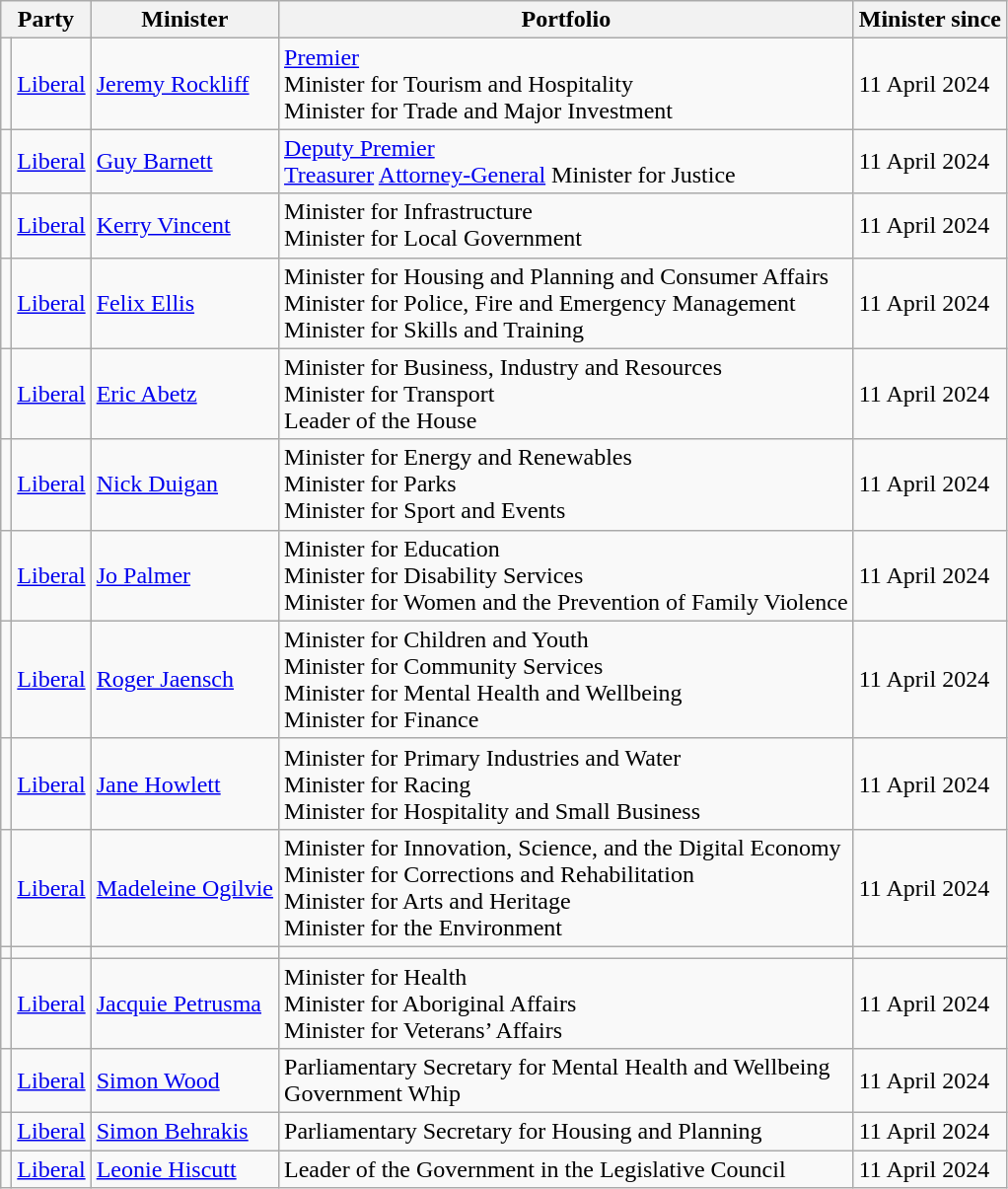<table class="wikitable">
<tr>
<th colspan="2">Party</th>
<th>Minister</th>
<th>Portfolio</th>
<th>Minister since</th>
</tr>
<tr>
<td></td>
<td><a href='#'>Liberal</a></td>
<td><a href='#'>Jeremy Rockliff</a></td>
<td><a href='#'>Premier</a><br>Minister for Tourism and Hospitality<br>Minister for Trade and Major Investment</td>
<td>11 April 2024</td>
</tr>
<tr>
<td></td>
<td><a href='#'>Liberal</a></td>
<td><a href='#'>Guy Barnett</a></td>
<td><a href='#'>Deputy Premier</a><br><a href='#'>Treasurer</a>
<a href='#'>Attorney-General</a>
Minister for Justice</td>
<td>11 April 2024</td>
</tr>
<tr>
<td></td>
<td><a href='#'>Liberal</a></td>
<td><a href='#'>Kerry Vincent</a></td>
<td>Minister for Infrastructure<br>Minister for Local Government</td>
<td>11 April 2024</td>
</tr>
<tr>
<td></td>
<td><a href='#'>Liberal</a></td>
<td><a href='#'>Felix Ellis</a></td>
<td>Minister for Housing and Planning and Consumer Affairs<br>Minister for Police, Fire and Emergency Management<br>Minister for Skills and Training</td>
<td>11 April 2024</td>
</tr>
<tr>
<td></td>
<td><a href='#'>Liberal</a></td>
<td><a href='#'>Eric Abetz</a></td>
<td>Minister for Business, Industry and Resources<br>Minister for Transport<br>Leader of the House</td>
<td>11 April 2024</td>
</tr>
<tr>
<td></td>
<td><a href='#'>Liberal</a></td>
<td><a href='#'>Nick Duigan</a></td>
<td>Minister for Energy and Renewables<br>Minister for Parks<br>Minister for Sport and Events</td>
<td>11 April 2024</td>
</tr>
<tr>
<td></td>
<td><a href='#'>Liberal</a></td>
<td><a href='#'>Jo Palmer</a></td>
<td>Minister for Education<br>Minister for Disability Services<br>Minister for Women and the Prevention of Family Violence</td>
<td>11 April 2024</td>
</tr>
<tr>
<td></td>
<td><a href='#'>Liberal</a></td>
<td><a href='#'>Roger Jaensch</a></td>
<td>Minister for Children and Youth<br>Minister for Community Services<br>Minister for Mental Health and Wellbeing<br>Minister for Finance</td>
<td>11 April 2024</td>
</tr>
<tr>
<td></td>
<td><a href='#'>Liberal</a></td>
<td><a href='#'>Jane Howlett</a></td>
<td>Minister for Primary Industries and Water<br>Minister for Racing<br>Minister for Hospitality and Small Business</td>
<td>11 April 2024</td>
</tr>
<tr>
<td></td>
<td><a href='#'>Liberal</a></td>
<td><a href='#'>Madeleine Ogilvie</a></td>
<td>Minister for Innovation, Science, and the Digital Economy<br>Minister for Corrections and Rehabilitation<br>Minister for Arts and Heritage<br>Minister for the Environment</td>
<td>11 April 2024</td>
</tr>
<tr>
<td></td>
<td></td>
<td></td>
<td></td>
<td></td>
</tr>
<tr>
<td></td>
<td><a href='#'>Liberal</a></td>
<td><a href='#'>Jacquie Petrusma</a></td>
<td>Minister for Health<br>Minister for Aboriginal Affairs<br>Minister for Veterans’ Affairs</td>
<td>11 April 2024</td>
</tr>
<tr>
<td></td>
<td><a href='#'>Liberal</a></td>
<td><a href='#'>Simon Wood</a></td>
<td>Parliamentary Secretary for Mental Health and Wellbeing<br>Government Whip</td>
<td>11 April 2024</td>
</tr>
<tr>
<td></td>
<td><a href='#'>Liberal</a></td>
<td><a href='#'>Simon Behrakis</a></td>
<td>Parliamentary Secretary for Housing and Planning</td>
<td>11 April 2024</td>
</tr>
<tr>
<td></td>
<td><a href='#'>Liberal</a></td>
<td><a href='#'>Leonie Hiscutt</a></td>
<td>Leader of the Government in the Legislative Council</td>
<td>11 April 2024</td>
</tr>
</table>
